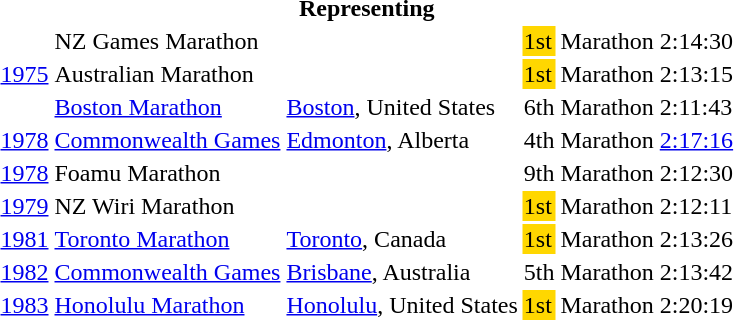<table>
<tr>
<th colspan="6">Representing </th>
</tr>
<tr>
<td rowspan=3><a href='#'>1975</a></td>
<td>NZ Games Marathon</td>
<td></td>
<td bgcolor="gold">1st</td>
<td>Marathon</td>
<td>2:14:30</td>
</tr>
<tr>
<td>Australian Marathon</td>
<td></td>
<td bgcolor="gold">1st</td>
<td>Marathon</td>
<td>2:13:15</td>
</tr>
<tr>
<td><a href='#'>Boston Marathon</a></td>
<td><a href='#'>Boston</a>, United States</td>
<td>6th</td>
<td>Marathon</td>
<td>2:11:43</td>
</tr>
<tr>
<td><a href='#'>1978</a></td>
<td><a href='#'>Commonwealth Games</a></td>
<td><a href='#'>Edmonton</a>, Alberta</td>
<td>4th</td>
<td>Marathon</td>
<td><a href='#'>2:17:16</a></td>
</tr>
<tr>
<td><a href='#'>1978</a></td>
<td>Foamu Marathon</td>
<td></td>
<td>9th</td>
<td>Marathon</td>
<td>2:12:30</td>
</tr>
<tr>
<td><a href='#'>1979</a></td>
<td>NZ Wiri Marathon</td>
<td></td>
<td bgcolor="gold">1st</td>
<td>Marathon</td>
<td>2:12:11</td>
</tr>
<tr>
<td><a href='#'>1981</a></td>
<td><a href='#'>Toronto Marathon</a></td>
<td><a href='#'>Toronto</a>, Canada</td>
<td bgcolor="gold">1st</td>
<td>Marathon</td>
<td>2:13:26</td>
</tr>
<tr>
<td><a href='#'>1982</a></td>
<td><a href='#'>Commonwealth Games</a></td>
<td><a href='#'>Brisbane</a>, Australia</td>
<td>5th</td>
<td>Marathon</td>
<td>2:13:42</td>
</tr>
<tr>
<td><a href='#'>1983</a></td>
<td><a href='#'>Honolulu Marathon</a></td>
<td><a href='#'>Honolulu</a>, United States</td>
<td bgcolor="gold">1st</td>
<td>Marathon</td>
<td>2:20:19</td>
</tr>
</table>
